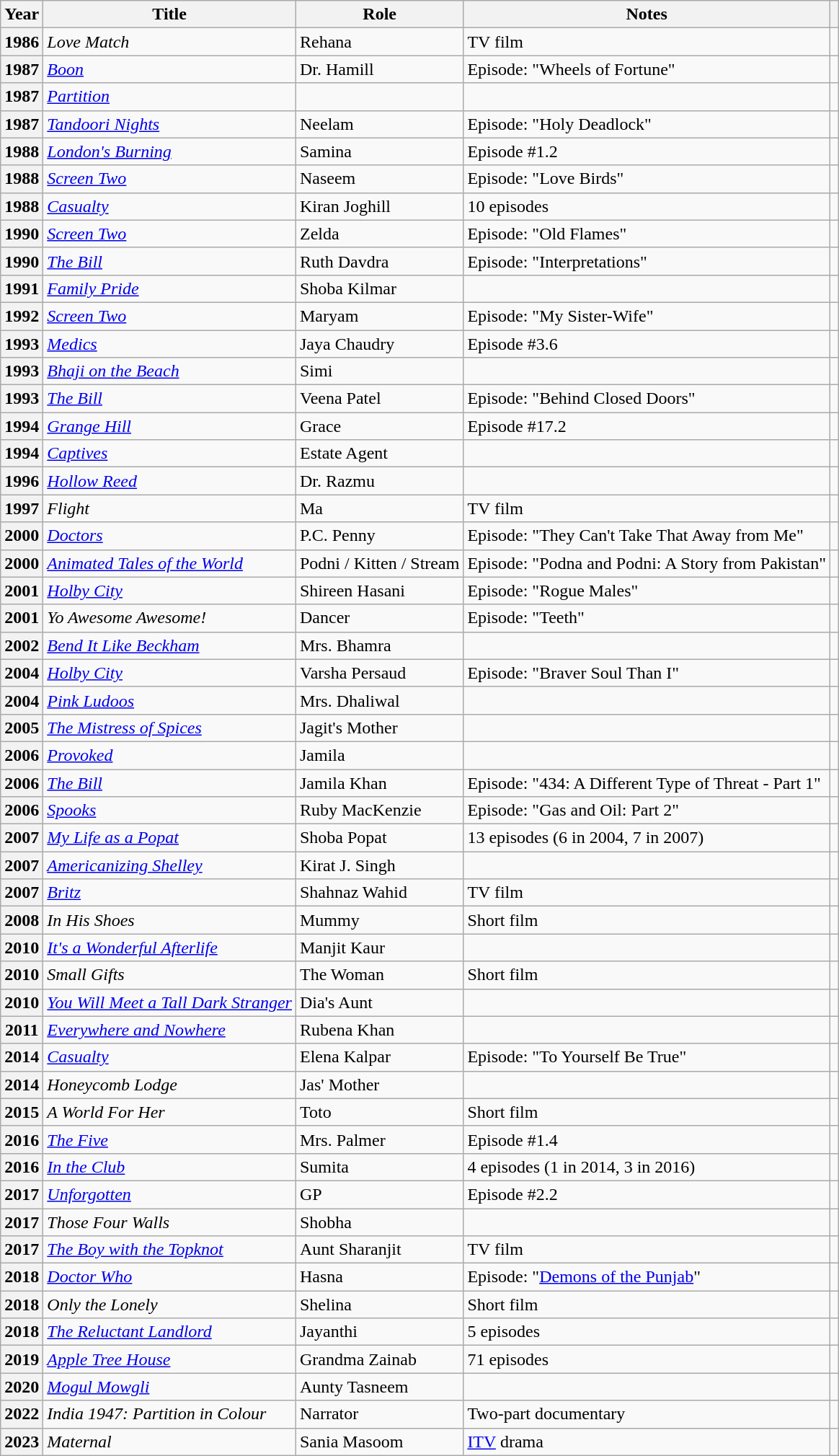<table class="wikitable sortable plainrowheaders">
<tr>
<th>Year</th>
<th>Title</th>
<th>Role</th>
<th class="unsortable">Notes</th>
<th class="unsortable"></th>
</tr>
<tr>
<th scope="row">1986</th>
<td><em>Love Match</em></td>
<td>Rehana</td>
<td>TV film</td>
<td style="text-align:center;"></td>
</tr>
<tr>
<th scope="row">1987</th>
<td><em><a href='#'>Boon</a></em></td>
<td>Dr. Hamill</td>
<td>Episode: "Wheels of Fortune"</td>
<td style="text-align:center;"></td>
</tr>
<tr>
<th scope="row">1987</th>
<td><em><a href='#'>Partition</a></em></td>
<td></td>
<td></td>
<td style="text-align:center;"></td>
</tr>
<tr>
<th scope="row">1987</th>
<td><em><a href='#'>Tandoori Nights</a></em></td>
<td>Neelam</td>
<td>Episode: "Holy Deadlock"</td>
<td style="text-align:center;"></td>
</tr>
<tr>
<th scope="row">1988</th>
<td><em><a href='#'>London's Burning</a></em></td>
<td>Samina</td>
<td>Episode #1.2</td>
<td style="text-align:center;"></td>
</tr>
<tr>
<th scope="row">1988</th>
<td><em><a href='#'>Screen Two</a></em></td>
<td>Naseem</td>
<td>Episode: "Love Birds"</td>
<td style="text-align:center;"></td>
</tr>
<tr>
<th scope="row">1988</th>
<td><em><a href='#'>Casualty</a></em></td>
<td>Kiran Joghill</td>
<td>10 episodes</td>
<td style="text-align:center;"></td>
</tr>
<tr>
<th scope="row">1990</th>
<td><em><a href='#'>Screen Two</a></em></td>
<td>Zelda</td>
<td>Episode: "Old Flames"</td>
<td style="text-align:center;"></td>
</tr>
<tr>
<th scope="row">1990</th>
<td><em><a href='#'>The Bill</a></em></td>
<td>Ruth Davdra</td>
<td>Episode: "Interpretations"</td>
<td style="text-align:center;"></td>
</tr>
<tr>
<th scope="row">1991</th>
<td><em><a href='#'>Family Pride</a></em></td>
<td>Shoba Kilmar</td>
<td></td>
<td style="text-align:center;"></td>
</tr>
<tr>
<th scope="row">1992</th>
<td><em><a href='#'>Screen Two</a></em></td>
<td>Maryam</td>
<td>Episode: "My Sister-Wife"</td>
<td style="text-align:center;"></td>
</tr>
<tr>
<th scope="row">1993</th>
<td><em><a href='#'>Medics</a></em></td>
<td>Jaya Chaudry</td>
<td>Episode #3.6</td>
<td style="text-align:center;"></td>
</tr>
<tr>
<th scope="row">1993</th>
<td><em><a href='#'>Bhaji on the Beach</a></em></td>
<td>Simi</td>
<td></td>
<td style="text-align:center;"></td>
</tr>
<tr>
<th scope="row">1993</th>
<td><em><a href='#'>The Bill</a></em></td>
<td>Veena Patel</td>
<td>Episode: "Behind Closed Doors"</td>
<td style="text-align:center;"></td>
</tr>
<tr>
<th scope="row">1994</th>
<td><em><a href='#'>Grange Hill</a></em></td>
<td>Grace</td>
<td>Episode #17.2</td>
<td style="text-align:center;"></td>
</tr>
<tr>
<th scope="row">1994</th>
<td><em><a href='#'>Captives</a></em></td>
<td>Estate Agent</td>
<td></td>
<td style="text-align:center;"></td>
</tr>
<tr>
<th scope="row">1996</th>
<td><em><a href='#'>Hollow Reed</a></em></td>
<td>Dr. Razmu</td>
<td></td>
<td style="text-align:center;"></td>
</tr>
<tr>
<th scope="row">1997</th>
<td><em>Flight</em></td>
<td>Ma</td>
<td>TV film</td>
<td style="text-align:center;"></td>
</tr>
<tr>
<th scope="row">2000</th>
<td><em><a href='#'>Doctors</a></em></td>
<td>P.C. Penny</td>
<td>Episode: "They Can't Take That Away from Me"</td>
<td style="text-align:center;"></td>
</tr>
<tr>
<th scope="row">2000</th>
<td><em><a href='#'>Animated Tales of the World</a></em></td>
<td>Podni / Kitten / Stream</td>
<td>Episode: "Podna and Podni: A Story from Pakistan"</td>
<td style="text-align:center;"></td>
</tr>
<tr>
<th scope="row">2001</th>
<td><em><a href='#'>Holby City</a></em></td>
<td>Shireen Hasani</td>
<td>Episode: "Rogue Males"</td>
<td style="text-align:center;"></td>
</tr>
<tr>
<th scope="row">2001</th>
<td><em>Yo Awesome Awesome! </em></td>
<td>Dancer</td>
<td>Episode: "Teeth"</td>
<td style="text-align:center;"></td>
</tr>
<tr>
<th scope="row">2002</th>
<td><em><a href='#'>Bend It Like Beckham</a></em></td>
<td>Mrs. Bhamra</td>
<td></td>
<td style="text-align:center;"></td>
</tr>
<tr>
<th scope="row">2004</th>
<td><em><a href='#'>Holby City</a></em></td>
<td>Varsha Persaud</td>
<td>Episode: "Braver Soul Than I"</td>
<td style="text-align:center;"></td>
</tr>
<tr>
<th scope="row">2004</th>
<td><em><a href='#'>Pink Ludoos</a></em></td>
<td>Mrs. Dhaliwal</td>
<td></td>
<td style="text-align:center;"></td>
</tr>
<tr>
<th scope="row">2005</th>
<td><em><a href='#'>The Mistress of Spices</a></em></td>
<td>Jagit's Mother</td>
<td></td>
<td style="text-align:center;"></td>
</tr>
<tr>
<th scope="row">2006</th>
<td><em><a href='#'>Provoked</a></em></td>
<td>Jamila</td>
<td></td>
<td style="text-align:center;"></td>
</tr>
<tr>
<th scope="row">2006</th>
<td><em><a href='#'>The Bill</a></em></td>
<td>Jamila Khan</td>
<td>Episode: "434: A Different Type of Threat - Part 1"</td>
<td style="text-align:center;"></td>
</tr>
<tr>
<th scope="row">2006</th>
<td><em><a href='#'>Spooks</a></em></td>
<td>Ruby MacKenzie</td>
<td>Episode: "Gas and Oil: Part 2"</td>
<td style="text-align:center;"></td>
</tr>
<tr>
<th scope="row">2007</th>
<td><em><a href='#'>My Life as a Popat</a></em></td>
<td>Shoba Popat</td>
<td>13 episodes (6 in 2004, 7 in 2007)</td>
<td style="text-align:center;"></td>
</tr>
<tr>
<th scope="row">2007</th>
<td><em><a href='#'>Americanizing Shelley</a></em></td>
<td>Kirat J. Singh</td>
<td></td>
<td style="text-align:center;"></td>
</tr>
<tr>
<th scope="row">2007</th>
<td><em><a href='#'>Britz</a></em></td>
<td>Shahnaz Wahid</td>
<td>TV film</td>
<td style="text-align:center;"></td>
</tr>
<tr>
<th scope="row">2008</th>
<td><em>In His Shoes</em></td>
<td>Mummy</td>
<td>Short film</td>
<td style="text-align:center;"></td>
</tr>
<tr>
<th scope="row">2010</th>
<td><em><a href='#'>It's a Wonderful Afterlife</a></em></td>
<td>Manjit Kaur</td>
<td></td>
<td style="text-align:center;"></td>
</tr>
<tr>
<th scope="row">2010</th>
<td><em>Small Gifts</em></td>
<td>The Woman</td>
<td>Short film</td>
<td style="text-align:center;"></td>
</tr>
<tr>
<th scope="row">2010</th>
<td><em><a href='#'>You Will Meet a Tall Dark Stranger</a></em></td>
<td>Dia's Aunt</td>
<td></td>
<td style="text-align:center;"></td>
</tr>
<tr>
<th scope="row">2011</th>
<td><em><a href='#'>Everywhere and Nowhere</a></em></td>
<td>Rubena Khan</td>
<td></td>
<td style="text-align:center;"></td>
</tr>
<tr>
<th scope="row">2014</th>
<td><em><a href='#'>Casualty</a></em></td>
<td>Elena Kalpar</td>
<td>Episode: "To Yourself Be True"</td>
<td style="text-align:center;"></td>
</tr>
<tr>
<th scope="row">2014</th>
<td><em>Honeycomb Lodge</em></td>
<td>Jas' Mother</td>
<td></td>
<td style="text-align:center;"></td>
</tr>
<tr>
<th scope="row">2015</th>
<td><em>A World For Her</em></td>
<td>Toto</td>
<td>Short film</td>
<td style="text-align:center;"></td>
</tr>
<tr>
<th scope="row">2016</th>
<td><em><a href='#'>The Five</a></em></td>
<td>Mrs. Palmer</td>
<td>Episode #1.4</td>
<td style="text-align:center;"></td>
</tr>
<tr>
<th scope="row">2016</th>
<td><em><a href='#'>In the Club</a></em></td>
<td>Sumita</td>
<td>4 episodes (1 in 2014, 3 in 2016)</td>
<td style="text-align:center;"></td>
</tr>
<tr>
<th scope="row">2017</th>
<td><em><a href='#'>Unforgotten</a></em></td>
<td>GP</td>
<td>Episode #2.2</td>
<td style="text-align:center;"></td>
</tr>
<tr>
<th scope="row">2017</th>
<td><em>Those Four Walls</em></td>
<td>Shobha</td>
<td></td>
<td style="text-align:center;"></td>
</tr>
<tr>
<th scope="row">2017</th>
<td><em><a href='#'>The Boy with the Topknot</a></em></td>
<td>Aunt Sharanjit</td>
<td>TV film</td>
<td style="text-align:center;"></td>
</tr>
<tr>
<th scope="row">2018</th>
<td><em><a href='#'>Doctor Who</a></em></td>
<td>Hasna</td>
<td>Episode: "<a href='#'>Demons of the Punjab</a>"</td>
<td style="text-align:center;"></td>
</tr>
<tr>
<th scope="row">2018</th>
<td><em>Only the Lonely</em></td>
<td>Shelina</td>
<td>Short film</td>
<td style="text-align:center;"></td>
</tr>
<tr>
<th scope="row">2018</th>
<td><em><a href='#'>The Reluctant Landlord</a></em></td>
<td>Jayanthi</td>
<td>5 episodes</td>
<td style="text-align:center;"></td>
</tr>
<tr>
<th scope="row">2019</th>
<td><em><a href='#'>Apple Tree House</a></em></td>
<td>Grandma Zainab</td>
<td>71 episodes</td>
<td style="text-align:center;"></td>
</tr>
<tr>
<th scope="row">2020</th>
<td><em><a href='#'>Mogul Mowgli</a></em></td>
<td>Aunty Tasneem</td>
<td></td>
<td style="text-align:center;"></td>
</tr>
<tr>
<th scope="row">2022</th>
<td><em>India 1947: Partition in Colour</em></td>
<td>Narrator</td>
<td>Two-part documentary</td>
<td style="text-align:center;"></td>
</tr>
<tr>
<th scope="row">2023</th>
<td><em>Maternal</em></td>
<td>Sania Masoom</td>
<td><a href='#'>ITV</a> drama</td>
<td style="text-align:center;"></td>
</tr>
</table>
